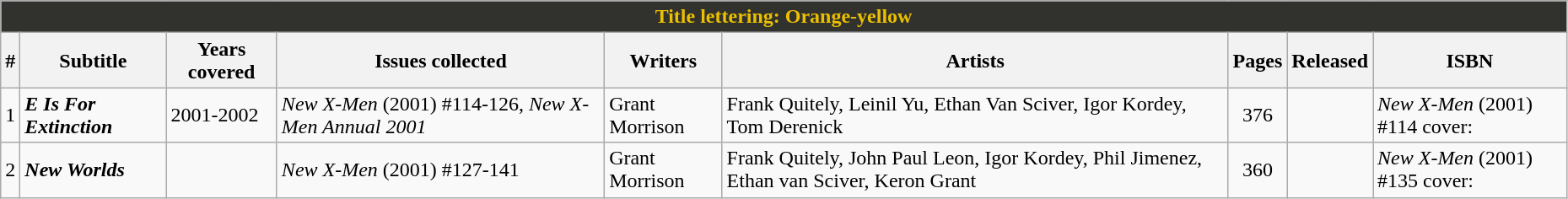<table class="wikitable sortable" width=98%>
<tr>
<th colspan=9 style="background-color: #31312D; color: #EBC000;">Title lettering: Orange-yellow</th>
</tr>
<tr>
<th class="unsortable">#</th>
<th class="unsortable">Subtitle</th>
<th>Years covered</th>
<th class="unsortable">Issues collected</th>
<th class="unsortable">Writers</th>
<th class="unsortable">Artists</th>
<th class="unsortable">Pages</th>
<th>Released</th>
<th class="unsortable">ISBN</th>
</tr>
<tr>
<td>1</td>
<td><strong><em>E Is For Extinction</em></strong></td>
<td>2001-2002</td>
<td><em>New X-Men</em> (2001) #114-126, <em>New X-Men Annual 2001</em></td>
<td>Grant Morrison</td>
<td>Frank Quitely, Leinil Yu, Ethan Van Sciver, Igor Kordey, Tom Derenick</td>
<td style="text-align: center;">376</td>
<td></td>
<td><em>New X-Men</em> (2001) #114 cover: </td>
</tr>
<tr>
<td>2</td>
<td><strong><em>New Worlds</em></strong></td>
<td></td>
<td><em>New X-Men</em> (2001) #127-141</td>
<td>Grant Morrison</td>
<td>Frank Quitely, John Paul Leon, Igor Kordey, Phil Jimenez, Ethan van Sciver, Keron Grant</td>
<td style="text-align: center;">360</td>
<td></td>
<td><em>New X-Men</em> (2001) #135 cover: </td>
</tr>
</table>
